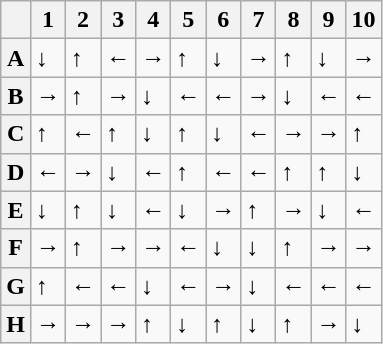<table class="wikitable">
<tr>
<th></th>
<th scope="col">1</th>
<th scope="col">2</th>
<th scope="col">3</th>
<th scope="col">4</th>
<th scope="col">5</th>
<th scope="col">6</th>
<th scope="col">7</th>
<th scope="col">8</th>
<th scope="col">9</th>
<th scope="col">10</th>
</tr>
<tr>
<th scope="row">A</th>
<td>↓</td>
<td>↑</td>
<td>←</td>
<td>→</td>
<td>↑</td>
<td>↓</td>
<td>→</td>
<td>↑</td>
<td>↓</td>
<td>→</td>
</tr>
<tr>
<th scope="row">B</th>
<td>→</td>
<td>↑</td>
<td>→</td>
<td>↓</td>
<td>←</td>
<td>←</td>
<td>→</td>
<td>↓</td>
<td>←</td>
<td>←</td>
</tr>
<tr>
<th scope="row">C</th>
<td>↑</td>
<td>←</td>
<td>↑</td>
<td>↓</td>
<td>↑</td>
<td>↓</td>
<td>←</td>
<td>→</td>
<td>→</td>
<td>↑</td>
</tr>
<tr>
<th scope="row">D</th>
<td>←</td>
<td>→</td>
<td>↓</td>
<td>←</td>
<td>↑</td>
<td>←</td>
<td>←</td>
<td>↑</td>
<td>↑</td>
<td>↓</td>
</tr>
<tr>
<th scope="row">E</th>
<td>↓</td>
<td>↑</td>
<td>↓</td>
<td>←</td>
<td>↓</td>
<td>→</td>
<td>↑</td>
<td>→</td>
<td>↓</td>
<td>←</td>
</tr>
<tr>
<th scope="row">F</th>
<td>→</td>
<td>↑</td>
<td>→</td>
<td>→</td>
<td>←</td>
<td>↓</td>
<td>↓</td>
<td>↑</td>
<td>→</td>
<td>→</td>
</tr>
<tr>
<th scope="row">G</th>
<td>↑</td>
<td>←</td>
<td>←</td>
<td>↓</td>
<td>←</td>
<td>→</td>
<td>↓</td>
<td>←</td>
<td>←</td>
<td>←</td>
</tr>
<tr>
<th scope="row">H</th>
<td>→</td>
<td>→</td>
<td>→</td>
<td>↑</td>
<td>↓</td>
<td>↑</td>
<td>↓</td>
<td>↑</td>
<td>→</td>
<td>↓</td>
</tr>
</table>
